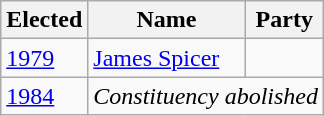<table class="wikitable">
<tr>
<th>Elected</th>
<th>Name</th>
<th colspan=2>Party</th>
</tr>
<tr>
<td><a href='#'>1979</a></td>
<td><a href='#'>James Spicer</a></td>
<td></td>
</tr>
<tr>
<td><a href='#'>1984</a></td>
<td colspan="3"><em>Constituency abolished</em></td>
</tr>
</table>
